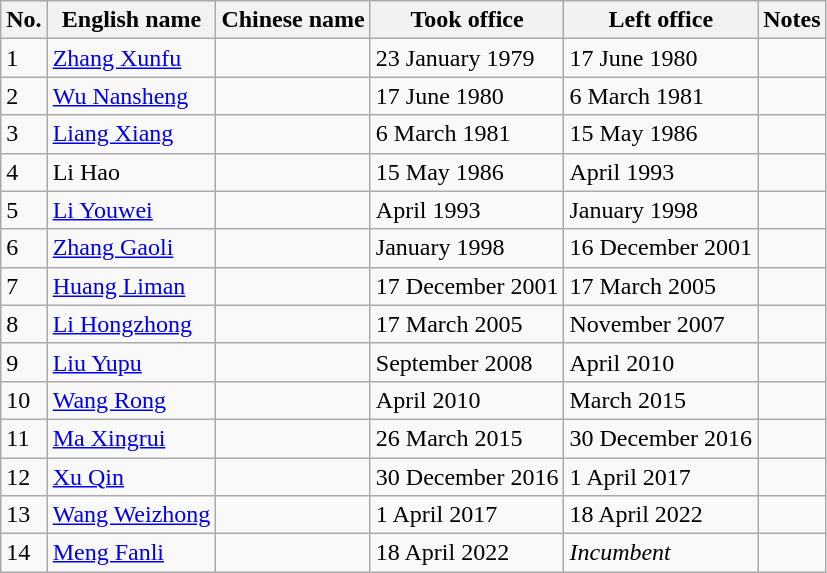<table class="wikitable">
<tr>
<th>No.</th>
<th>English name</th>
<th>Chinese name</th>
<th>Took office</th>
<th>Left office</th>
<th>Notes</th>
</tr>
<tr>
<td>1</td>
<td><a href='#'>Zhang Xunfu</a></td>
<td></td>
<td>23 January 1979</td>
<td>17 June 1980</td>
<td></td>
</tr>
<tr>
<td>2</td>
<td><a href='#'>Wu Nansheng</a></td>
<td></td>
<td>17 June 1980</td>
<td>6 March 1981</td>
<td></td>
</tr>
<tr>
<td>3</td>
<td><a href='#'>Liang Xiang</a></td>
<td></td>
<td>6 March 1981</td>
<td>15 May 1986</td>
<td></td>
</tr>
<tr>
<td>4</td>
<td>Li Hao</td>
<td></td>
<td>15 May 1986</td>
<td>April 1993</td>
<td></td>
</tr>
<tr>
<td>5</td>
<td><a href='#'>Li Youwei</a></td>
<td></td>
<td>April 1993</td>
<td>January 1998</td>
<td></td>
</tr>
<tr>
<td>6</td>
<td><a href='#'>Zhang Gaoli</a></td>
<td></td>
<td>January 1998</td>
<td>16 December 2001</td>
<td></td>
</tr>
<tr>
<td>7</td>
<td><a href='#'>Huang Liman</a></td>
<td></td>
<td>17 December 2001</td>
<td>17 March 2005</td>
<td></td>
</tr>
<tr>
<td>8</td>
<td><a href='#'>Li Hongzhong</a></td>
<td></td>
<td>17 March 2005</td>
<td>November 2007</td>
<td></td>
</tr>
<tr>
<td>9</td>
<td><a href='#'>Liu Yupu</a></td>
<td></td>
<td>September 2008</td>
<td>April 2010</td>
<td></td>
</tr>
<tr>
<td>10</td>
<td><a href='#'>Wang Rong</a></td>
<td></td>
<td>April 2010</td>
<td>March 2015</td>
<td></td>
</tr>
<tr>
<td>11</td>
<td><a href='#'>Ma Xingrui</a></td>
<td></td>
<td>26 March 2015</td>
<td>30 December 2016</td>
<td></td>
</tr>
<tr>
<td>12</td>
<td><a href='#'>Xu Qin</a></td>
<td></td>
<td>30 December 2016</td>
<td>1 April 2017</td>
<td></td>
</tr>
<tr>
<td>13</td>
<td><a href='#'>Wang Weizhong</a></td>
<td></td>
<td>1 April 2017</td>
<td>18 April 2022</td>
<td></td>
</tr>
<tr>
<td>14</td>
<td><a href='#'>Meng Fanli</a></td>
<td></td>
<td>18 April 2022</td>
<td><em>Incumbent</em></td>
<td></td>
</tr>
</table>
